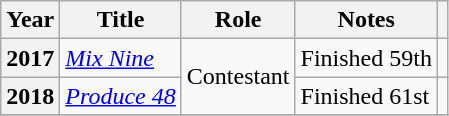<table class="wikitable plainrowheaders">
<tr>
<th scope="col">Year</th>
<th scope="col">Title</th>
<th scope="col">Role</th>
<th scope="col">Notes</th>
<th scope="col" class="unsortable"></th>
</tr>
<tr>
<th scope="row">2017</th>
<td><em><a href='#'>Mix Nine</a></em></td>
<td rowspan="2">Contestant</td>
<td>Finished 59th</td>
<td style="text-align:center"></td>
</tr>
<tr>
<th scope="row">2018</th>
<td><em><a href='#'>Produce 48</a></em></td>
<td>Finished 61st</td>
<td style="text-align:center"></td>
</tr>
<tr>
</tr>
</table>
